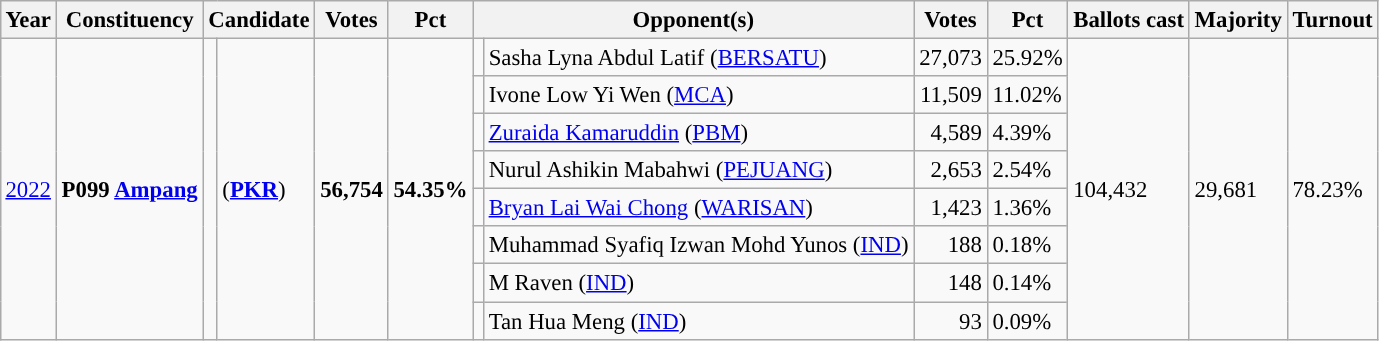<table class="wikitable" style="margin:0.5em ; font-size:95%">
<tr>
<th>Year</th>
<th>Constituency</th>
<th colspan=2>Candidate</th>
<th>Votes</th>
<th>Pct</th>
<th colspan=2>Opponent(s)</th>
<th>Votes</th>
<th>Pct</th>
<th>Ballots cast</th>
<th>Majority</th>
<th>Turnout</th>
</tr>
<tr>
<td rowspan="8"><a href='#'>2022</a></td>
<td rowspan="8"><strong>P099 <a href='#'>Ampang</a></strong></td>
<td rowspan="8" ></td>
<td rowspan="8"><strong></strong> (<a href='#'><strong>PKR</strong></a>)</td>
<td rowspan="8" align="right"><strong>56,754</strong></td>
<td rowspan="8"><strong>54.35%</strong></td>
<td bgcolor=></td>
<td>Sasha Lyna Abdul Latif (<a href='#'>BERSATU</a>)</td>
<td align="right">27,073</td>
<td>25.92%</td>
<td rowspan="8">104,432</td>
<td rowspan="8">29,681</td>
<td rowspan="8">78.23%</td>
</tr>
<tr>
<td></td>
<td>Ivone Low Yi Wen (<a href='#'>MCA</a>)</td>
<td align="right">11,509</td>
<td>11.02%</td>
</tr>
<tr>
<td></td>
<td><a href='#'>Zuraida Kamaruddin</a> (<a href='#'>PBM</a>)</td>
<td align="right">4,589</td>
<td>4.39%</td>
</tr>
<tr>
<td bgcolor=></td>
<td>Nurul Ashikin Mabahwi (<a href='#'>PEJUANG</a>)</td>
<td align="right">2,653</td>
<td>2.54%</td>
</tr>
<tr>
<td></td>
<td><a href='#'>Bryan Lai Wai Chong</a> (<a href='#'>WARISAN</a>)</td>
<td align="right">1,423</td>
<td>1.36%</td>
</tr>
<tr>
<td></td>
<td>Muhammad Syafiq Izwan Mohd Yunos (<a href='#'>IND</a>)</td>
<td align="right">188</td>
<td>0.18%</td>
</tr>
<tr>
<td></td>
<td>M Raven (<a href='#'>IND</a>)</td>
<td align="right">148</td>
<td>0.14%</td>
</tr>
<tr>
<td></td>
<td>Tan Hua Meng (<a href='#'>IND</a>)</td>
<td align="right">93</td>
<td>0.09%</td>
</tr>
</table>
